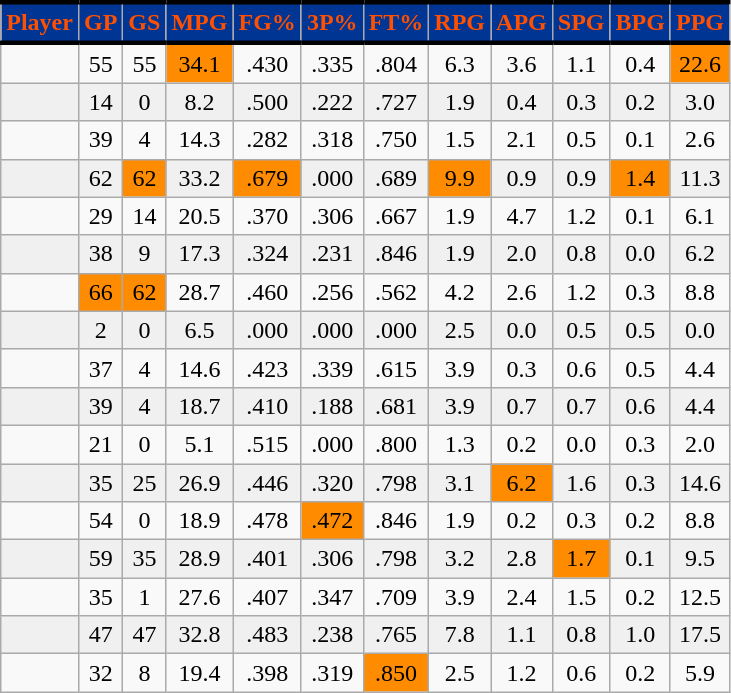<table class="wikitable sortable" style="text-align:right;">
<tr>
<th style="background:#003594; color:#FE5000; border-top:#010101 3px solid; border-bottom:#010101 3px solid;">Player</th>
<th style="background:#003594; color:#FE5000; border-top:#010101 3px solid; border-bottom:#010101 3px solid;">GP</th>
<th style="background:#003594; color:#FE5000; border-top:#010101 3px solid; border-bottom:#010101 3px solid;">GS</th>
<th style="background:#003594; color:#FE5000; border-top:#010101 3px solid; border-bottom:#010101 3px solid;">MPG</th>
<th style="background:#003594; color:#FE5000; border-top:#010101 3px solid; border-bottom:#010101 3px solid;">FG%</th>
<th style="background:#003594; color:#FE5000; border-top:#010101 3px solid; border-bottom:#010101 3px solid;">3P%</th>
<th style="background:#003594; color:#FE5000; border-top:#010101 3px solid; border-bottom:#010101 3px solid;">FT%</th>
<th style="background:#003594; color:#FE5000; border-top:#010101 3px solid; border-bottom:#010101 3px solid;">RPG</th>
<th style="background:#003594; color:#FE5000; border-top:#010101 3px solid; border-bottom:#010101 3px solid;">APG</th>
<th style="background:#003594; color:#FE5000; border-top:#010101 3px solid; border-bottom:#010101 3px solid;">SPG</th>
<th style="background:#003594; color:#FE5000; border-top:#010101 3px solid; border-bottom:#010101 3px solid;">BPG</th>
<th style="background:#003594; color:#FE5000; border-top:#010101 3px solid; border-bottom:#010101 3px solid;">PPG</th>
</tr>
<tr style="text-align:center;" bgcolor="">
<td></td>
<td>55</td>
<td>55</td>
<td style="background:#ff8c00;">34.1</td>
<td>.430</td>
<td>.335</td>
<td>.804</td>
<td>6.3</td>
<td>3.6</td>
<td>1.1</td>
<td>0.4</td>
<td style="background:#ff8c00;">22.6</td>
</tr>
<tr style="text-align:center; background:#f0f0f0;">
<td></td>
<td>14</td>
<td>0</td>
<td>8.2</td>
<td>.500</td>
<td>.222</td>
<td>.727</td>
<td>1.9</td>
<td>0.4</td>
<td>0.3</td>
<td>0.2</td>
<td>3.0</td>
</tr>
<tr style="text-align:center;" bgcolor="">
<td></td>
<td>39</td>
<td>4</td>
<td>14.3</td>
<td>.282</td>
<td>.318</td>
<td>.750</td>
<td>1.5</td>
<td>2.1</td>
<td>0.5</td>
<td>0.1</td>
<td>2.6</td>
</tr>
<tr style="text-align:center; background:#f0f0f0;">
<td></td>
<td>62</td>
<td style="background:#ff8c00;">62</td>
<td>33.2</td>
<td style="background:#ff8c00;">.679</td>
<td>.000</td>
<td>.689</td>
<td style="background:#ff8c00;">9.9</td>
<td>0.9</td>
<td>0.9</td>
<td style="background:#ff8c00;">1.4</td>
<td>11.3</td>
</tr>
<tr style="text-align:center;" bgcolor="">
<td></td>
<td>29</td>
<td>14</td>
<td>20.5</td>
<td>.370</td>
<td>.306</td>
<td>.667</td>
<td>1.9</td>
<td>4.7</td>
<td>1.2</td>
<td>0.1</td>
<td>6.1</td>
</tr>
<tr style="text-align:center; background:#f0f0f0;">
<td></td>
<td>38</td>
<td>9</td>
<td>17.3</td>
<td>.324</td>
<td>.231</td>
<td>.846</td>
<td>1.9</td>
<td>2.0</td>
<td>0.8</td>
<td>0.0</td>
<td>6.2</td>
</tr>
<tr style="text-align:center;" bgcolor="">
<td></td>
<td style="background:#ff8c00;">66</td>
<td style="background:#ff8c00;">62</td>
<td>28.7</td>
<td>.460</td>
<td>.256</td>
<td>.562</td>
<td>4.2</td>
<td>2.6</td>
<td>1.2</td>
<td>0.3</td>
<td>8.8</td>
</tr>
<tr style="text-align:center; background:#f0f0f0;">
<td></td>
<td>2</td>
<td>0</td>
<td>6.5</td>
<td>.000</td>
<td>.000</td>
<td>.000</td>
<td>2.5</td>
<td>0.0</td>
<td>0.5</td>
<td>0.5</td>
<td>0.0</td>
</tr>
<tr style="text-align:center;" bgcolor="">
<td></td>
<td>37</td>
<td>4</td>
<td>14.6</td>
<td>.423</td>
<td>.339</td>
<td>.615</td>
<td>3.9</td>
<td>0.3</td>
<td>0.6</td>
<td>0.5</td>
<td>4.4</td>
</tr>
<tr style="text-align:center; background:#f0f0f0;">
<td></td>
<td>39</td>
<td>4</td>
<td>18.7</td>
<td>.410</td>
<td>.188</td>
<td>.681</td>
<td>3.9</td>
<td>0.7</td>
<td>0.7</td>
<td>0.6</td>
<td>4.4</td>
</tr>
<tr style="text-align:center;" bgcolor="">
<td></td>
<td>21</td>
<td>0</td>
<td>5.1</td>
<td>.515</td>
<td>.000</td>
<td>.800</td>
<td>1.3</td>
<td>0.2</td>
<td>0.0</td>
<td>0.3</td>
<td>2.0</td>
</tr>
<tr style="text-align:center; background:#f0f0f0;">
<td></td>
<td>35</td>
<td>25</td>
<td>26.9</td>
<td>.446</td>
<td>.320</td>
<td>.798</td>
<td>3.1</td>
<td style="background:#ff8c00;">6.2</td>
<td>1.6</td>
<td>0.3</td>
<td>14.6</td>
</tr>
<tr style="text-align:center;" bgcolor="">
<td></td>
<td>54</td>
<td>0</td>
<td>18.9</td>
<td>.478</td>
<td style="background:#ff8c00;">.472</td>
<td>.846</td>
<td>1.9</td>
<td>0.2</td>
<td>0.3</td>
<td>0.2</td>
<td>8.8</td>
</tr>
<tr style="text-align:center; background:#f0f0f0;">
<td></td>
<td>59</td>
<td>35</td>
<td>28.9</td>
<td>.401</td>
<td>.306</td>
<td>.798</td>
<td>3.2</td>
<td>2.8</td>
<td style="background:#ff8c00;">1.7</td>
<td>0.1</td>
<td>9.5</td>
</tr>
<tr style="text-align:center;" bgcolor="">
<td></td>
<td>35</td>
<td>1</td>
<td>27.6</td>
<td>.407</td>
<td>.347</td>
<td>.709</td>
<td>3.9</td>
<td>2.4</td>
<td>1.5</td>
<td>0.2</td>
<td>12.5</td>
</tr>
<tr style="text-align:center; background:#f0f0f0;">
<td></td>
<td>47</td>
<td>47</td>
<td>32.8</td>
<td>.483</td>
<td>.238</td>
<td>.765</td>
<td>7.8</td>
<td>1.1</td>
<td>0.8</td>
<td>1.0</td>
<td>17.5</td>
</tr>
<tr style="text-align:center;" bgcolor="">
<td></td>
<td>32</td>
<td>8</td>
<td>19.4</td>
<td>.398</td>
<td>.319</td>
<td style="background:#ff8c00;">.850</td>
<td>2.5</td>
<td>1.2</td>
<td>0.6</td>
<td>0.2</td>
<td>5.9</td>
</tr>
</table>
